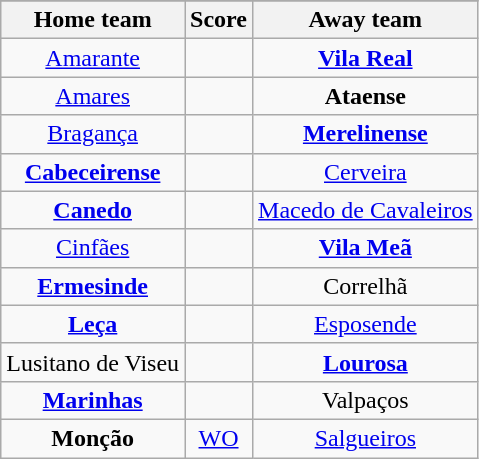<table class="wikitable" style="text-align: center">
<tr>
</tr>
<tr>
<th>Home team</th>
<th>Score</th>
<th>Away team</th>
</tr>
<tr>
<td><a href='#'>Amarante</a> </td>
<td></td>
<td><strong><a href='#'>Vila Real</a></strong> </td>
</tr>
<tr>
<td><a href='#'>Amares</a> </td>
<td></td>
<td><strong>Ataense</strong> </td>
</tr>
<tr>
<td><a href='#'>Bragança</a> </td>
<td></td>
<td><strong><a href='#'>Merelinense</a></strong> </td>
</tr>
<tr>
<td><strong><a href='#'>Cabeceirense</a></strong> </td>
<td></td>
<td><a href='#'>Cerveira</a> </td>
</tr>
<tr>
<td><strong><a href='#'>Canedo</a></strong> </td>
<td></td>
<td><a href='#'>Macedo de Cavaleiros</a> </td>
</tr>
<tr>
<td><a href='#'>Cinfães</a> </td>
<td></td>
<td><strong><a href='#'>Vila Meã</a></strong> </td>
</tr>
<tr>
<td><strong><a href='#'>Ermesinde</a></strong> </td>
<td></td>
<td>Correlhã </td>
</tr>
<tr>
<td><strong><a href='#'>Leça</a></strong> </td>
<td></td>
<td><a href='#'>Esposende</a> </td>
</tr>
<tr>
<td>Lusitano de Viseu </td>
<td></td>
<td><strong><a href='#'>Lourosa</a></strong> </td>
</tr>
<tr>
<td><strong><a href='#'>Marinhas</a></strong> </td>
<td></td>
<td>Valpaços </td>
</tr>
<tr>
<td><strong>Monção</strong> </td>
<td><a href='#'>WO</a></td>
<td><a href='#'>Salgueiros</a> </td>
</tr>
</table>
